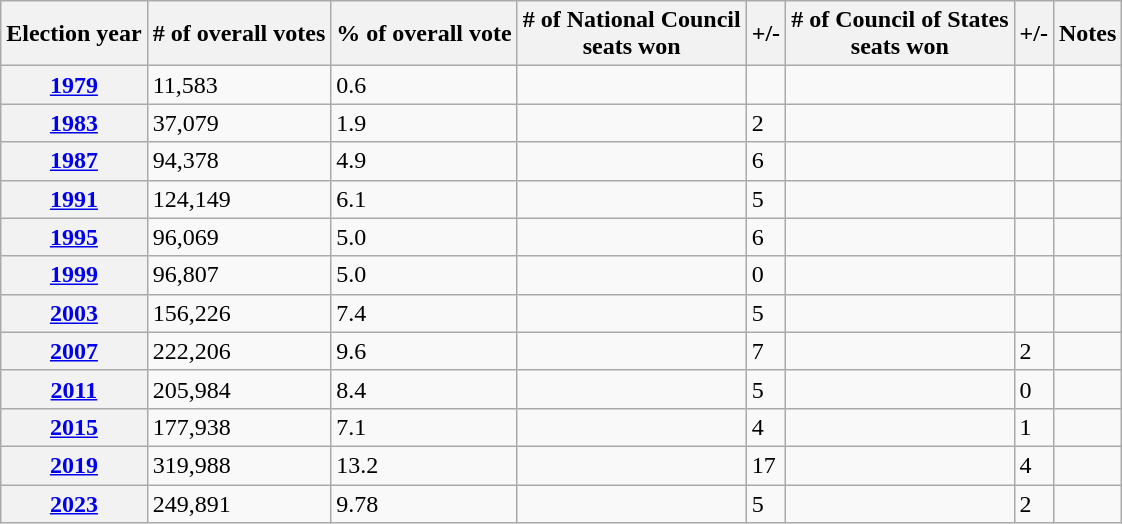<table class=wikitable>
<tr>
<th>Election year</th>
<th># of overall votes</th>
<th>% of overall vote</th>
<th># of National Council<br>seats won</th>
<th>+/-</th>
<th># of Council of States<br>seats won</th>
<th>+/-</th>
<th>Notes</th>
</tr>
<tr>
<th><a href='#'>1979</a></th>
<td>11,583</td>
<td>0.6</td>
<td></td>
<td></td>
<td></td>
<td></td>
<td></td>
</tr>
<tr>
<th><a href='#'>1983</a></th>
<td>37,079</td>
<td>1.9</td>
<td></td>
<td> 2</td>
<td></td>
<td></td>
<td></td>
</tr>
<tr>
<th><a href='#'>1987</a></th>
<td>94,378</td>
<td>4.9</td>
<td></td>
<td> 6</td>
<td></td>
<td></td>
<td></td>
</tr>
<tr>
<th><a href='#'>1991</a></th>
<td>124,149</td>
<td>6.1</td>
<td></td>
<td> 5</td>
<td></td>
<td></td>
<td></td>
</tr>
<tr>
<th><a href='#'>1995</a></th>
<td>96,069</td>
<td>5.0</td>
<td></td>
<td> 6</td>
<td></td>
<td></td>
<td></td>
</tr>
<tr>
<th><a href='#'>1999</a></th>
<td>96,807</td>
<td>5.0</td>
<td></td>
<td> 0</td>
<td></td>
<td></td>
<td></td>
</tr>
<tr>
<th><a href='#'>2003</a></th>
<td>156,226</td>
<td>7.4</td>
<td></td>
<td> 5</td>
<td></td>
<td></td>
<td></td>
</tr>
<tr>
<th><a href='#'>2007</a></th>
<td>222,206</td>
<td>9.6</td>
<td></td>
<td> 7</td>
<td></td>
<td> 2</td>
<td></td>
</tr>
<tr>
<th><a href='#'>2011</a></th>
<td>205,984</td>
<td>8.4</td>
<td></td>
<td> 5</td>
<td></td>
<td> 0</td>
<td></td>
</tr>
<tr>
<th><a href='#'>2015</a></th>
<td>177,938</td>
<td>7.1</td>
<td></td>
<td> 4</td>
<td></td>
<td> 1</td>
<td></td>
</tr>
<tr>
<th><a href='#'>2019</a></th>
<td>319,988</td>
<td>13.2</td>
<td></td>
<td> 17</td>
<td></td>
<td> 4</td>
<td></td>
</tr>
<tr>
<th><a href='#'>2023</a></th>
<td>249,891</td>
<td>9.78</td>
<td></td>
<td> 5</td>
<td></td>
<td> 2</td>
<td></td>
</tr>
</table>
